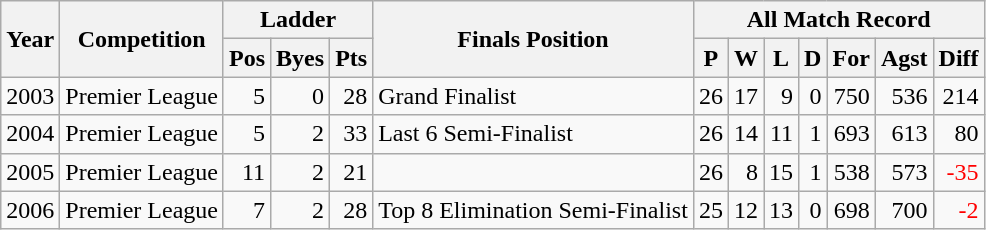<table class="wikitable" width="auto" style="text-align: right">
<tr>
<th rowspan=2>Year</th>
<th rowspan=2>Competition</th>
<th colspan=3>Ladder</th>
<th rowspan=2>Finals Position</th>
<th colspan=7>All Match Record</th>
</tr>
<tr>
<th>Pos</th>
<th>Byes</th>
<th>Pts</th>
<th>P</th>
<th>W</th>
<th>L</th>
<th>D</th>
<th>For</th>
<th>Agst</th>
<th>Diff</th>
</tr>
<tr>
<td>2003</td>
<td align=center>Premier League</td>
<td>5</td>
<td>0</td>
<td>28</td>
<td align=left>Grand Finalist</td>
<td>26</td>
<td>17</td>
<td>9</td>
<td>0</td>
<td>750</td>
<td>536</td>
<td>214</td>
</tr>
<tr>
<td>2004</td>
<td align=center>Premier League</td>
<td>5</td>
<td>2</td>
<td>33</td>
<td align=left>Last 6 Semi-Finalist</td>
<td>26</td>
<td>14</td>
<td>11</td>
<td>1</td>
<td>693</td>
<td>613</td>
<td>80</td>
</tr>
<tr>
<td>2005</td>
<td align=center>Premier League</td>
<td>11</td>
<td>2</td>
<td>21</td>
<td align=left></td>
<td>26</td>
<td>8</td>
<td>15</td>
<td>1</td>
<td>538</td>
<td>573</td>
<td style="color:red;">-35</td>
</tr>
<tr>
<td>2006</td>
<td align=center>Premier League</td>
<td>7</td>
<td>2</td>
<td>28</td>
<td align=left>Top 8 Elimination Semi-Finalist</td>
<td>25</td>
<td>12</td>
<td>13</td>
<td>0</td>
<td>698</td>
<td>700</td>
<td style="color:red;">-2</td>
</tr>
</table>
